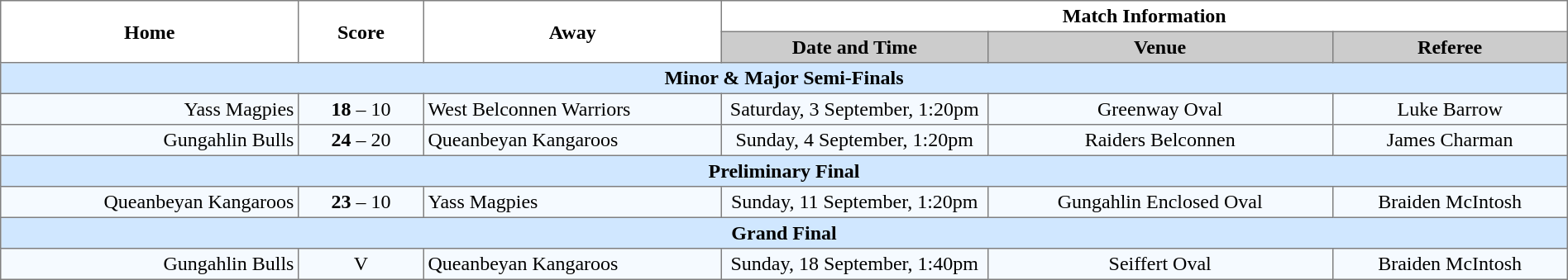<table border="1" cellpadding="3" cellspacing="0" width="100%" style="border-collapse:collapse;  text-align:center;">
<tr>
<th rowspan="2" width="19%">Home</th>
<th rowspan="2" width="8%">Score</th>
<th rowspan="2" width="19%">Away</th>
<th colspan="3">Match Information</th>
</tr>
<tr style="background:#CCCCCC">
<th width="17%">Date and Time</th>
<th width="22%">Venue</th>
<th width="50%">Referee</th>
</tr>
<tr style="background:#d0e7ff;">
<td colspan="6"><strong>Minor & Major Semi-Finals</strong></td>
</tr>
<tr style="text-align:center; background:#f5faff;">
<td align="right">Yass Magpies </td>
<td><strong>18</strong> – 10</td>
<td align="left"> West Belconnen Warriors</td>
<td>Saturday, 3 September, 1:20pm</td>
<td>Greenway Oval</td>
<td>Luke Barrow</td>
</tr>
<tr style="text-align:center; background:#f5faff;">
<td align="right">Gungahlin Bulls </td>
<td><strong>24</strong> – 20</td>
<td align="left"> Queanbeyan Kangaroos</td>
<td>Sunday, 4 September, 1:20pm</td>
<td>Raiders Belconnen</td>
<td>James Charman</td>
</tr>
<tr style="background:#d0e7ff;">
<td colspan="6"><strong>Preliminary Final</strong></td>
</tr>
<tr style="text-align:center; background:#f5faff;">
<td align="right">Queanbeyan Kangaroos </td>
<td><strong>23</strong> – 10</td>
<td align="left"> Yass Magpies</td>
<td>Sunday, 11 September, 1:20pm</td>
<td>Gungahlin Enclosed Oval</td>
<td>Braiden McIntosh</td>
</tr>
<tr style="background:#d0e7ff;">
<td colspan="6"><strong>Grand Final</strong></td>
</tr>
<tr style="text-align:center; background:#f5faff;">
<td align="right">Gungahlin Bulls </td>
<td>V</td>
<td align="left"> Queanbeyan Kangaroos</td>
<td>Sunday, 18 September, 1:40pm</td>
<td>Seiffert Oval</td>
<td>Braiden McIntosh</td>
</tr>
</table>
